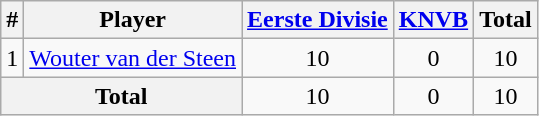<table class="wikitable" style="text-align:center;">
<tr>
<th>#</th>
<th>Player</th>
<th><a href='#'>Eerste Divisie</a></th>
<th><a href='#'>KNVB</a></th>
<th>Total</th>
</tr>
<tr>
<td>1</td>
<td align="left"> <a href='#'>Wouter van der Steen</a></td>
<td>10</td>
<td>0</td>
<td>10</td>
</tr>
<tr>
<th colspan="2">Total</th>
<td>10</td>
<td>0</td>
<td>10</td>
</tr>
</table>
